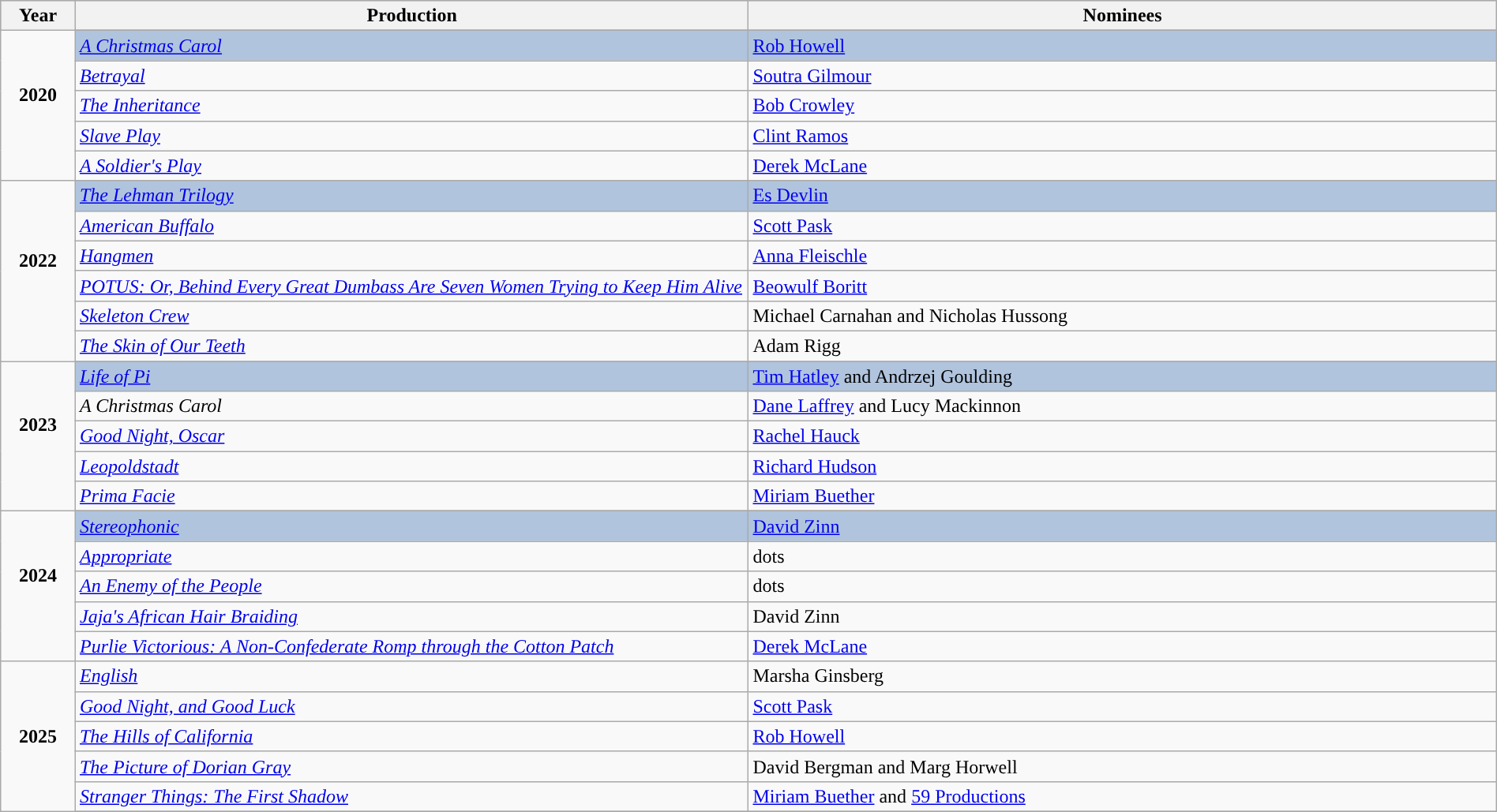<table class="wikitable" style="width:100%;">
<tr style="background:#bebebe;">
<th style="width:5%;">Year</th>
<th style="width:45%;”">Production</th>
<th style="width:50%;”">Nominees</th>
</tr>
<tr>
<td rowspan="6" align="center"><strong>2020</strong><br><br></td>
</tr>
<tr style="background:#B0C4DE">
<td><em><a href='#'>A Christmas Carol</a></em></td>
<td><a href='#'>Rob Howell</a></td>
</tr>
<tr>
<td><em><a href='#'>Betrayal</a></em></td>
<td><a href='#'>Soutra Gilmour</a></td>
</tr>
<tr>
<td><em><a href='#'>The Inheritance</a></em></td>
<td><a href='#'>Bob Crowley</a></td>
</tr>
<tr>
<td><em><a href='#'>Slave Play</a></em></td>
<td><a href='#'>Clint Ramos</a></td>
</tr>
<tr>
<td><em><a href='#'>A Soldier's Play</a></em></td>
<td><a href='#'>Derek McLane</a></td>
</tr>
<tr>
<td rowspan="7" align="center"><strong>2022</strong><br><br></td>
</tr>
<tr style="background:#B0C4DE">
<td><em><a href='#'>The Lehman Trilogy</a></em></td>
<td><a href='#'>Es Devlin</a></td>
</tr>
<tr>
<td><em><a href='#'>American Buffalo</a></em></td>
<td><a href='#'>Scott Pask</a></td>
</tr>
<tr>
<td><em><a href='#'>Hangmen</a></em></td>
<td><a href='#'>Anna Fleischle</a></td>
</tr>
<tr>
<td><em><a href='#'>POTUS: Or, Behind Every Great Dumbass Are Seven Women Trying to Keep Him Alive</a></em></td>
<td><a href='#'>Beowulf Boritt</a></td>
</tr>
<tr>
<td><em><a href='#'>Skeleton Crew</a></em></td>
<td>Michael Carnahan and Nicholas Hussong</td>
</tr>
<tr>
<td><em><a href='#'>The Skin of Our Teeth</a></em></td>
<td>Adam Rigg</td>
</tr>
<tr>
<td rowspan="6" align="center"><strong>2023</strong><br><br></td>
</tr>
<tr style="background:#B0C4DE">
<td><em><a href='#'>Life of Pi</a></em></td>
<td><a href='#'>Tim Hatley</a> and Andrzej Goulding</td>
</tr>
<tr>
<td><em>A Christmas Carol</em></td>
<td><a href='#'>Dane Laffrey</a> and Lucy Mackinnon</td>
</tr>
<tr>
<td><em><a href='#'>Good Night, Oscar</a></em></td>
<td><a href='#'>Rachel Hauck</a></td>
</tr>
<tr>
<td><em><a href='#'>Leopoldstadt</a></em></td>
<td><a href='#'>Richard Hudson</a></td>
</tr>
<tr>
<td><em><a href='#'>Prima Facie</a></em></td>
<td><a href='#'>Miriam Buether</a></td>
</tr>
<tr>
<td rowspan="6" align="center"><strong>2024</strong><br><br></td>
</tr>
<tr style="background:#B0C4DE">
<td><em><a href='#'>Stereophonic</a></em></td>
<td><a href='#'>David Zinn</a></td>
</tr>
<tr>
<td><em><a href='#'>Appropriate</a></em></td>
<td>dots</td>
</tr>
<tr>
<td><em><a href='#'>An Enemy of the People</a></em></td>
<td>dots</td>
</tr>
<tr>
<td><em><a href='#'>Jaja's African Hair Braiding</a></em></td>
<td>David Zinn</td>
</tr>
<tr>
<td><em><a href='#'>Purlie Victorious: A Non-Confederate Romp through the Cotton Patch</a></em></td>
<td><a href='#'>Derek McLane</a></td>
</tr>
<tr>
<td rowspan="6" align="center"><strong>2025</strong><br></td>
<td><em><a href='#'>English</a></em></td>
<td>Marsha Ginsberg</td>
</tr>
<tr>
<td><em><a href='#'>Good Night, and Good Luck</a></em></td>
<td><a href='#'>Scott Pask</a></td>
</tr>
<tr>
<td><em><a href='#'>The Hills of California</a></em></td>
<td><a href='#'>Rob Howell</a></td>
</tr>
<tr>
<td><em><a href='#'>The Picture of Dorian Gray</a></em></td>
<td>David Bergman and Marg Horwell</td>
</tr>
<tr>
<td><em><a href='#'>Stranger Things: The First Shadow</a></em></td>
<td><a href='#'>Miriam Buether</a> and <a href='#'>59 Productions</a></td>
</tr>
<tr>
</tr>
</table>
